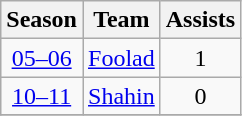<table class="wikitable" style="text-align: center;">
<tr>
<th>Season</th>
<th>Team</th>
<th>Assists</th>
</tr>
<tr>
<td><a href='#'>05–06</a></td>
<td align="left"><a href='#'>Foolad</a></td>
<td>1</td>
</tr>
<tr>
<td><a href='#'>10–11</a></td>
<td align="left"><a href='#'>Shahin</a></td>
<td>0</td>
</tr>
<tr>
</tr>
</table>
